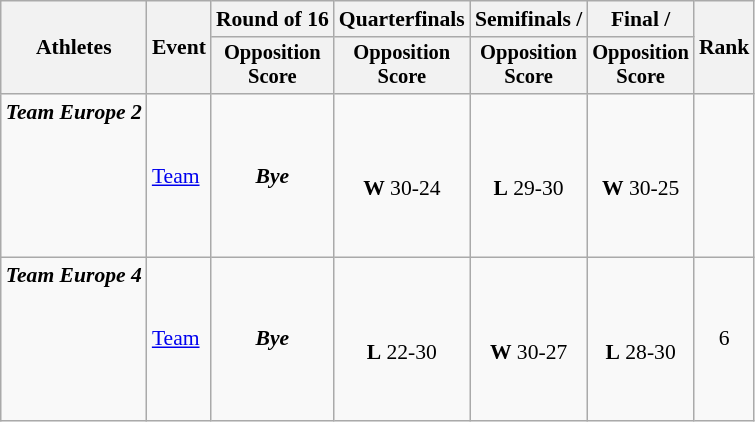<table class=wikitable style="font-size:90%">
<tr>
<th rowspan="2">Athletes</th>
<th rowspan="2">Event</th>
<th>Round of 16</th>
<th>Quarterfinals</th>
<th>Semifinals / </th>
<th>Final / </th>
<th rowspan=2>Rank</th>
</tr>
<tr style="font-size:95%">
<th>Opposition<br>Score</th>
<th>Opposition<br>Score</th>
<th>Opposition<br>Score</th>
<th>Opposition<br>Score</th>
</tr>
<tr align=center>
<td align=left><strong><em>Team Europe 2</em></strong> <br>  <br>  <br>  <br>  <br>  <br> </td>
<td align=left><a href='#'>Team</a></td>
<td><strong><em>Bye</em></strong></td>
<td> <br> <strong>W</strong> 30-24</td>
<td> <br> <strong>L</strong> 29-30</td>
<td> <br> <strong>W</strong> 30-25</td>
<td></td>
</tr>
<tr align=center>
<td align=left><strong><em>Team Europe 4</em></strong> <br>  <br>  <br>  <br>  <br>  <br> </td>
<td align=left><a href='#'>Team</a></td>
<td><strong><em>Bye</em></strong></td>
<td> <br> <strong>L</strong> 22-30</td>
<td> <br> <strong>W</strong> 30-27</td>
<td> <br> <strong>L</strong> 28-30</td>
<td>6</td>
</tr>
</table>
